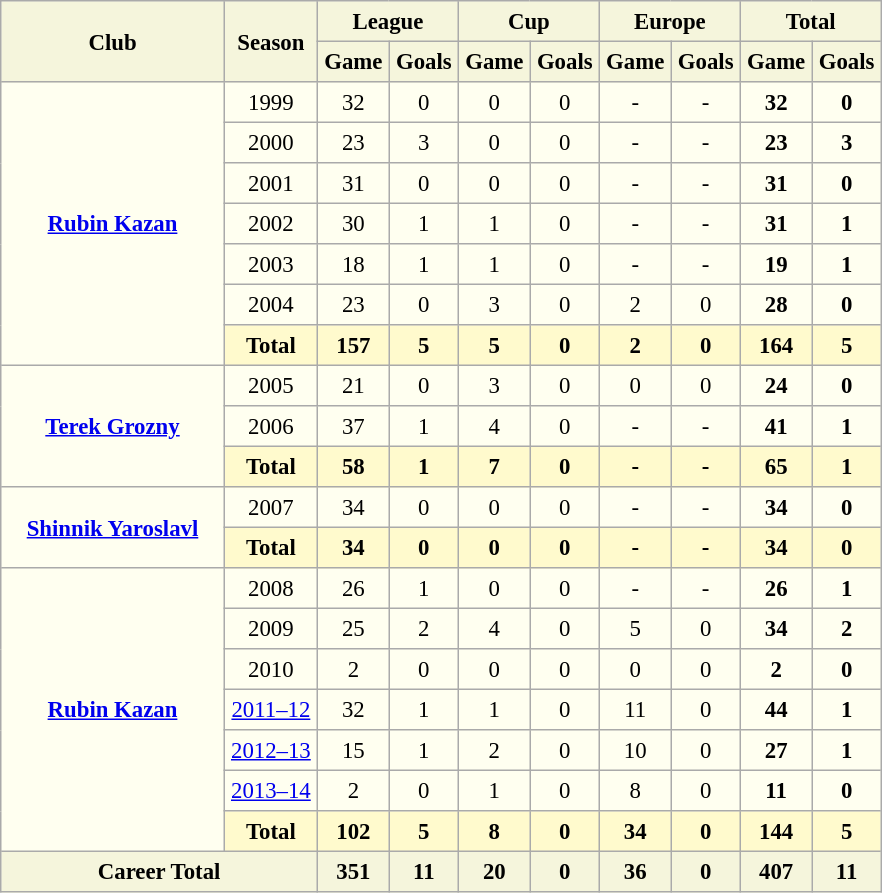<table border=1 cellpadding=4 cellspacing=2 style="background: ivory; font-size: 95%; border: 1px #aaaaaa solid; border-collapse: collapse; clear:center">
<tr style="background:beige">
<th rowspan="2" width=140>Club</th>
<th rowspan="2">Season</th>
<th colspan="2">League</th>
<th colspan="2">Cup</th>
<th colspan="2">Europe</th>
<th colspan="2">Total</th>
</tr>
<tr style="background:beige">
<th>Game</th>
<th>Goals</th>
<th>Game</th>
<th>Goals</th>
<th>Game</th>
<th>Goals</th>
<th>Game</th>
<th>Goals</th>
</tr>
<tr>
<td rowspan="7" align=center valign=center><strong><a href='#'>Rubin Kazan</a></strong></td>
<td align="center">1999</td>
<td align="center">32</td>
<td align="center">0</td>
<td align="center">0</td>
<td align="center">0</td>
<td align="center">-</td>
<td align="center">-</td>
<th>32</th>
<th>0</th>
</tr>
<tr>
<td align="center">2000</td>
<td align="center">23</td>
<td align="center">3</td>
<td align="center">0</td>
<td align="center">0</td>
<td align="center">-</td>
<td align="center">-</td>
<th>23</th>
<th>3</th>
</tr>
<tr>
<td align="center">2001</td>
<td align="center">31</td>
<td align="center">0</td>
<td align="center">0</td>
<td align="center">0</td>
<td align="center">-</td>
<td align="center">-</td>
<th>31</th>
<th>0</th>
</tr>
<tr>
<td align="center">2002</td>
<td align="center">30</td>
<td align="center">1</td>
<td align="center">1</td>
<td align="center">0</td>
<td align="center">-</td>
<td align="center">-</td>
<th>31</th>
<th>1</th>
</tr>
<tr>
<td align="center">2003</td>
<td align="center">18</td>
<td align="center">1</td>
<td align="center">1</td>
<td align="center">0</td>
<td align="center">-</td>
<td align="center">-</td>
<th>19</th>
<th>1</th>
</tr>
<tr>
<td align="center">2004</td>
<td align="center">23</td>
<td align="center">0</td>
<td align="center">3</td>
<td align="center">0</td>
<td align="center">2</td>
<td align="center">0</td>
<th>28</th>
<th>0</th>
</tr>
<tr style="background:lemonchiffon">
<th>Total</th>
<th>157</th>
<th>5</th>
<th>5</th>
<th>0</th>
<th>2</th>
<th>0</th>
<th>164</th>
<th>5</th>
</tr>
<tr>
<td rowspan="3" align=center valign=center><strong><a href='#'>Terek Grozny</a></strong></td>
<td align="center">2005</td>
<td align="center">21</td>
<td align="center">0</td>
<td align="center">3</td>
<td align="center">0</td>
<td align="center">0</td>
<td align="center">0</td>
<th>24</th>
<th>0</th>
</tr>
<tr>
<td align="center">2006</td>
<td align="center">37</td>
<td align="center">1</td>
<td align="center">4</td>
<td align="center">0</td>
<td align="center">-</td>
<td align="center">-</td>
<th>41</th>
<th>1</th>
</tr>
<tr style="background:lemonchiffon">
<th>Total</th>
<th>58</th>
<th>1</th>
<th>7</th>
<th>0</th>
<th>-</th>
<th>-</th>
<th>65</th>
<th>1</th>
</tr>
<tr>
<td rowspan="2" align=center valign=center><strong><a href='#'>Shinnik Yaroslavl</a></strong></td>
<td align="center">2007</td>
<td align="center">34</td>
<td align="center">0</td>
<td align="center">0</td>
<td align="center">0</td>
<td align="center">-</td>
<td align="center">-</td>
<th>34</th>
<th>0</th>
</tr>
<tr style="background:lemonchiffon">
<th>Total</th>
<th>34</th>
<th>0</th>
<th>0</th>
<th>0</th>
<th>-</th>
<th>-</th>
<th>34</th>
<th>0</th>
</tr>
<tr>
<td rowspan="7" align=center valign=center><strong><a href='#'>Rubin Kazan</a></strong></td>
<td align="center">2008</td>
<td align="center">26</td>
<td align="center">1</td>
<td align="center">0</td>
<td align="center">0</td>
<td align="center">-</td>
<td align="center">-</td>
<th>26</th>
<th>1</th>
</tr>
<tr>
<td align="center">2009</td>
<td align="center">25</td>
<td align="center">2</td>
<td align="center">4</td>
<td align="center">0</td>
<td align="center">5</td>
<td align="center">0</td>
<th>34</th>
<th>2</th>
</tr>
<tr>
<td align="center">2010</td>
<td align="center">2</td>
<td align="center">0</td>
<td align="center">0</td>
<td align="center">0</td>
<td align="center">0</td>
<td align="center">0</td>
<th>2</th>
<th>0</th>
</tr>
<tr>
<td align="center"><a href='#'>2011–12</a></td>
<td align="center">32</td>
<td align="center">1</td>
<td align="center">1</td>
<td align="center">0</td>
<td align="center">11</td>
<td align="center">0</td>
<th>44</th>
<th>1</th>
</tr>
<tr>
<td align="center"><a href='#'>2012–13</a></td>
<td align="center">15</td>
<td align="center">1</td>
<td align="center">2</td>
<td align="center">0</td>
<td align="center">10</td>
<td align="center">0</td>
<th>27</th>
<th>1</th>
</tr>
<tr>
<td align="center"><a href='#'>2013–14</a></td>
<td align="center">2</td>
<td align="center">0</td>
<td align="center">1</td>
<td align="center">0</td>
<td align="center">8</td>
<td align="center">0</td>
<th>11</th>
<th>0</th>
</tr>
<tr style="background:lemonchiffon">
<th>Total</th>
<th>102</th>
<th>5</th>
<th>8</th>
<th>0</th>
<th>34</th>
<th>0</th>
<th>144</th>
<th>5</th>
</tr>
<tr style="background:beige">
<th colspan="2">Career Total</th>
<th>351</th>
<th>11</th>
<th>20</th>
<th>0</th>
<th>36</th>
<th>0</th>
<th>407</th>
<th>11</th>
</tr>
</table>
